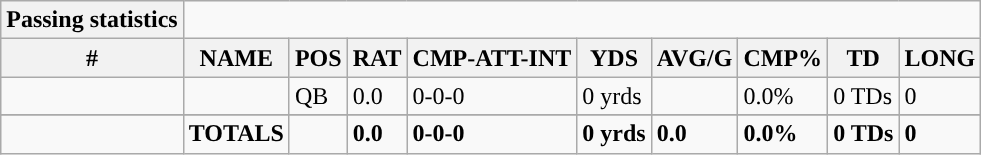<table class="wikitable">
<tr>
<th style="text-align:center; ">Passing statistics</th>
</tr>
<tr>
<th>#</th>
<th>NAME</th>
<th>POS</th>
<th>RAT</th>
<th>CMP-ATT-INT</th>
<th>YDS</th>
<th>AVG/G</th>
<th>CMP%</th>
<th>TD</th>
<th>LONG</th>
</tr>
<tr>
<td></td>
<td></td>
<td>QB</td>
<td>0.0</td>
<td>0-0-0</td>
<td>0 yrds</td>
<td></td>
<td>0.0%</td>
<td>0 TDs</td>
<td>0</td>
</tr>
<tr>
</tr>
<tr>
<td></td>
<td><strong>TOTALS</strong></td>
<td></td>
<td><strong>0.0</strong></td>
<td><strong>0-0-0</strong></td>
<td><strong>0 yrds</strong></td>
<td><strong>0.0</strong></td>
<td><strong>0.0%</strong></td>
<td><strong>0 TDs</strong></td>
<td><strong>0</strong></td>
</tr>
</table>
